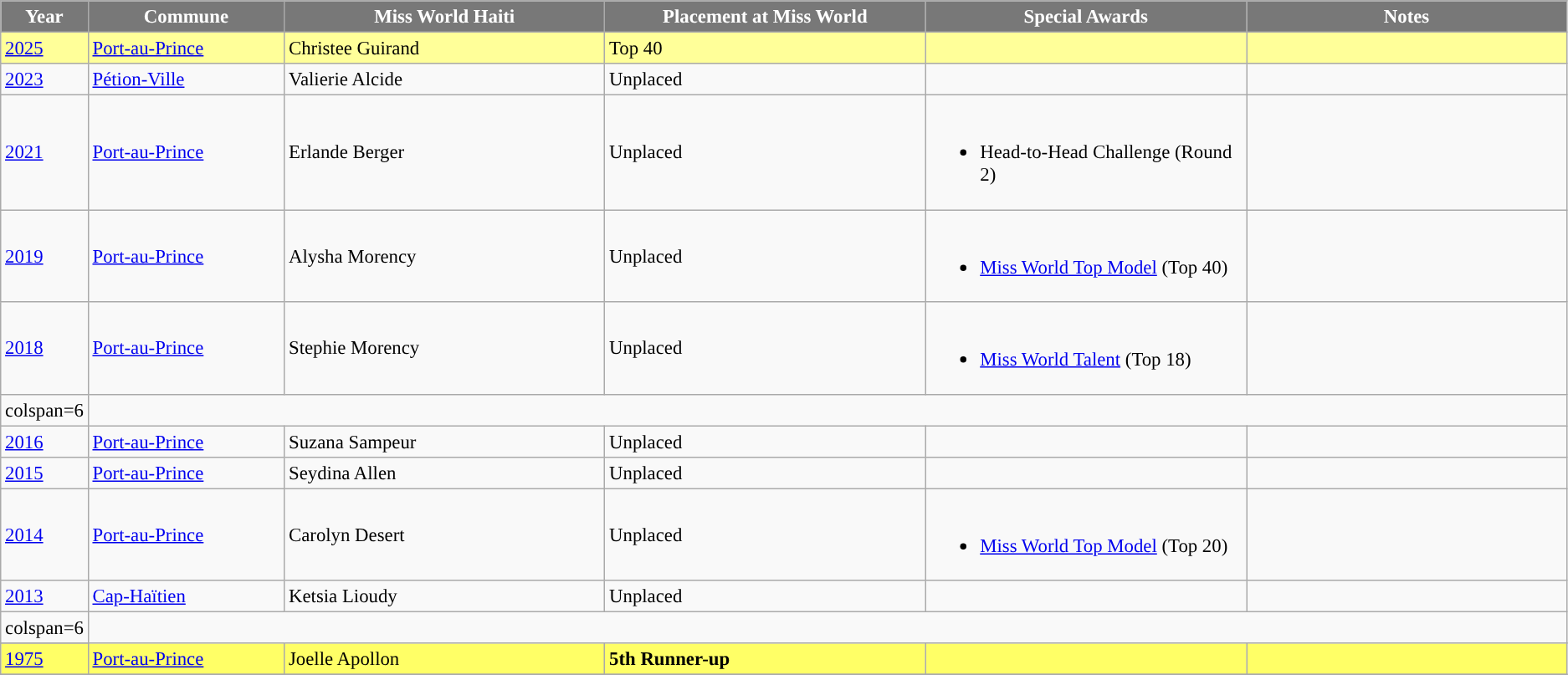<table class="wikitable " style="font-size: 95%;">
<tr>
<th width="60" style="background-color:#787878;color:#FFFFFF;">Year</th>
<th width="150" style="background-color:#787878;color:#FFFFFF;">Commune</th>
<th width="250" style="background-color:#787878;color:#FFFFFF;">Miss World Haiti</th>
<th width="250" style="background-color:#787878;color:#FFFFFF;">Placement at Miss World</th>
<th width="250" style="background-color:#787878;color:#FFFFFF;">Special Awards</th>
<th width="250" style="background-color:#787878;color:#FFFFFF;">Notes</th>
</tr>
<tr style="background-color:#FFFF99">
<td><a href='#'>2025</a></td>
<td><a href='#'>Port-au-Prince</a></td>
<td>Christee Guirand</td>
<td>Top 40</td>
<td></td>
<td></td>
</tr>
<tr>
<td><a href='#'>2023</a></td>
<td><a href='#'>Pétion-Ville</a></td>
<td>Valierie Alcide</td>
<td>Unplaced</td>
<td></td>
<td></td>
</tr>
<tr>
<td><a href='#'>2021</a></td>
<td><a href='#'>Port-au-Prince</a></td>
<td>Erlande Berger</td>
<td>Unplaced</td>
<td align="left"><br><ul><li>Head-to-Head Challenge (Round 2)</li></ul></td>
<td></td>
</tr>
<tr>
<td><a href='#'>2019</a></td>
<td><a href='#'>Port-au-Prince</a></td>
<td>Alysha Morency</td>
<td>Unplaced</td>
<td align="left"><br><ul><li><a href='#'>Miss World Top Model</a> (Top 40)</li></ul></td>
<td></td>
</tr>
<tr>
<td><a href='#'>2018</a></td>
<td><a href='#'>Port-au-Prince</a></td>
<td>Stephie Morency</td>
<td>Unplaced</td>
<td align="left"><br><ul><li><a href='#'>Miss World Talent</a> (Top 18)</li></ul></td>
<td></td>
</tr>
<tr>
<td>colspan=6 </td>
</tr>
<tr>
<td><a href='#'>2016</a></td>
<td><a href='#'>Port-au-Prince</a></td>
<td>Suzana Sampeur</td>
<td>Unplaced</td>
<td></td>
<td></td>
</tr>
<tr>
<td><a href='#'>2015</a></td>
<td><a href='#'>Port-au-Prince</a></td>
<td>Seydina Allen</td>
<td>Unplaced</td>
<td></td>
<td></td>
</tr>
<tr>
<td><a href='#'>2014</a></td>
<td><a href='#'>Port-au-Prince</a></td>
<td>Carolyn Desert</td>
<td>Unplaced</td>
<td align="left"><br><ul><li><a href='#'>Miss World Top Model</a> (Top 20)</li></ul></td>
<td></td>
</tr>
<tr>
<td><a href='#'>2013</a></td>
<td><a href='#'>Cap-Haïtien</a></td>
<td>Ketsia Lioudy</td>
<td>Unplaced</td>
<td></td>
<td></td>
</tr>
<tr>
<td>colspan=6 </td>
</tr>
<tr>
</tr>
<tr style="background-color:#FFFF66;">
<td><a href='#'>1975</a></td>
<td><a href='#'>Port-au-Prince</a></td>
<td>Joelle Apollon</td>
<td><strong>5th Runner-up</strong></td>
<td></td>
<td></td>
</tr>
<tr>
</tr>
</table>
